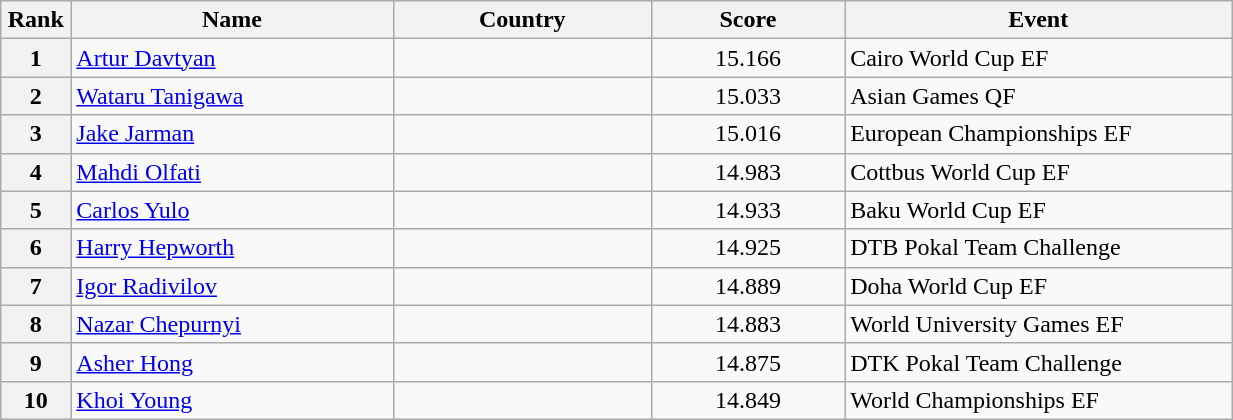<table class="wikitable sortable" style="width:65%;">
<tr>
<th style="text-align:center; width:5%;">Rank</th>
<th style="text-align:center; width:25%;">Name</th>
<th style="text-align:center; width:20%;">Country</th>
<th style="text-align:center; width:15%;">Score</th>
<th style="text-align:center; width:30%;">Event</th>
</tr>
<tr>
<th>1</th>
<td><a href='#'>Artur Davtyan</a></td>
<td></td>
<td align="center">15.166</td>
<td>Cairo World Cup EF</td>
</tr>
<tr>
<th>2</th>
<td><a href='#'>Wataru Tanigawa</a></td>
<td></td>
<td align="center">15.033</td>
<td>Asian Games QF</td>
</tr>
<tr>
<th>3</th>
<td><a href='#'>Jake Jarman</a></td>
<td></td>
<td align="center">15.016</td>
<td>European Championships EF</td>
</tr>
<tr>
<th>4</th>
<td><a href='#'>Mahdi Olfati</a></td>
<td></td>
<td align="center">14.983</td>
<td>Cottbus World Cup EF</td>
</tr>
<tr>
<th>5</th>
<td><a href='#'>Carlos Yulo</a></td>
<td></td>
<td align="center">14.933</td>
<td>Baku World Cup EF</td>
</tr>
<tr>
<th>6</th>
<td><a href='#'>Harry Hepworth</a></td>
<td></td>
<td align="center">14.925</td>
<td>DTB Pokal Team Challenge</td>
</tr>
<tr>
<th>7</th>
<td><a href='#'>Igor Radivilov</a></td>
<td></td>
<td align="center">14.889</td>
<td>Doha World Cup EF</td>
</tr>
<tr>
<th>8</th>
<td><a href='#'>Nazar Chepurnyi</a></td>
<td></td>
<td align="center">14.883</td>
<td>World University Games EF</td>
</tr>
<tr>
<th>9</th>
<td><a href='#'>Asher Hong</a></td>
<td></td>
<td align="center">14.875</td>
<td>DTK Pokal Team Challenge</td>
</tr>
<tr>
<th>10</th>
<td><a href='#'>Khoi Young</a></td>
<td></td>
<td align="center">14.849</td>
<td>World Championships EF</td>
</tr>
</table>
